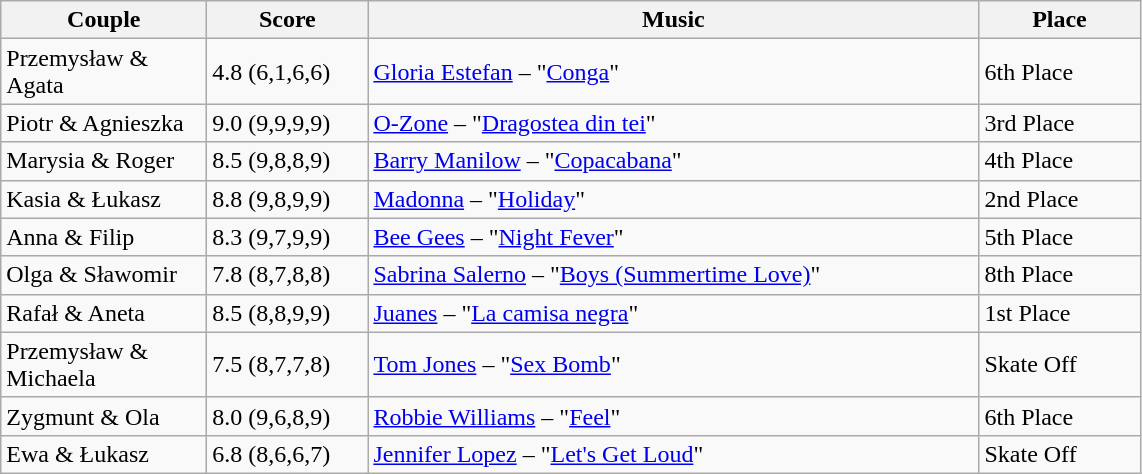<table class="wikitable">
<tr>
<th style="width:130px;">Couple</th>
<th style="width:100px;">Score</th>
<th style="width:400px;">Music</th>
<th style="width:100px;">Place</th>
</tr>
<tr>
<td rowspan="1">Przemysław & Agata</td>
<td>4.8 (6,1,6,6)</td>
<td><a href='#'>Gloria Estefan</a> – "<a href='#'>Conga</a>"</td>
<td rowspan="1">6th Place</td>
</tr>
<tr>
<td rowspan="1">Piotr & Agnieszka</td>
<td>9.0 (9,9,9,9)</td>
<td><a href='#'>O-Zone</a> – "<a href='#'>Dragostea din tei</a>"</td>
<td rowspan="1">3rd Place</td>
</tr>
<tr>
<td rowspan="1">Marysia & Roger</td>
<td>8.5 (9,8,8,9)</td>
<td><a href='#'>Barry Manilow</a> – "<a href='#'>Copacabana</a>"</td>
<td rowspan="1">4th Place</td>
</tr>
<tr>
<td rowspan="1">Kasia & Łukasz</td>
<td>8.8 (9,8,9,9)</td>
<td><a href='#'>Madonna</a> – "<a href='#'>Holiday</a>"</td>
<td rowspan="1">2nd Place</td>
</tr>
<tr>
<td rowspan="1">Anna & Filip</td>
<td>8.3 (9,7,9,9)</td>
<td><a href='#'>Bee Gees</a> – "<a href='#'>Night Fever</a>"</td>
<td rowspan="1">5th Place</td>
</tr>
<tr>
<td rowspan="1">Olga & Sławomir</td>
<td>7.8 (8,7,8,8)</td>
<td><a href='#'>Sabrina Salerno</a> – "<a href='#'>Boys (Summertime Love)</a>"</td>
<td rowspan="1">8th Place</td>
</tr>
<tr>
<td rowspan="1">Rafał & Aneta</td>
<td>8.5 (8,8,9,9)</td>
<td><a href='#'>Juanes</a> – "<a href='#'>La camisa negra</a>"</td>
<td rowspan="1">1st Place</td>
</tr>
<tr>
<td rowspan="1">Przemysław & Michaela</td>
<td>7.5 (8,7,7,8)</td>
<td><a href='#'>Tom Jones</a> – "<a href='#'>Sex Bomb</a>"</td>
<td rowspan="1">Skate Off</td>
</tr>
<tr>
<td rowspan="1">Zygmunt & Ola</td>
<td>8.0 (9,6,8,9)</td>
<td><a href='#'>Robbie Williams</a> – "<a href='#'>Feel</a>"</td>
<td rowspan="1">6th Place</td>
</tr>
<tr>
<td rowspan="1">Ewa & Łukasz</td>
<td>6.8 (8,6,6,7)</td>
<td><a href='#'>Jennifer Lopez</a> – "<a href='#'>Let's Get Loud</a>"</td>
<td rowspan="1">Skate Off</td>
</tr>
</table>
